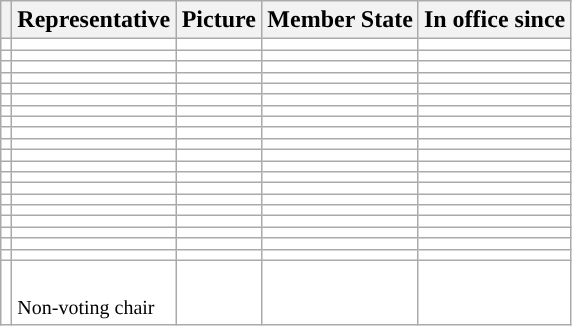<table class="wikitable sortable"  style="background:white;;">
<tr>
<th align=left class=unsortable></th>
<th align=left>Representative</th>
<th align=left width=50px class=unsortable>Picture</th>
<th align=left>Member State</th>
<th align=left>In office since</th>
</tr>
<tr>
<td style="background-color: "></td>
<td></td>
<td align=center></td>
<td></td>
<td></td>
</tr>
<tr>
<td style="background-color: "></td>
<td></td>
<td align=center></td>
<td></td>
<td></td>
</tr>
<tr>
<td style="background-color: "></td>
<td></td>
<td align=center></td>
<td></td>
<td></td>
</tr>
<tr>
<td style="background-color: "></td>
<td></td>
<td align=center></td>
<td></td>
<td></td>
</tr>
<tr>
<td style="background-color: "></td>
<td></td>
<td align=center></td>
<td></td>
<td></td>
</tr>
<tr>
<td style="background-color: "></td>
<td></td>
<td align=center></td>
<td></td>
<td></td>
</tr>
<tr>
<td style="background-color: "></td>
<td></td>
<td align=center></td>
<td></td>
<td></td>
</tr>
<tr>
<td style="background-color: "></td>
<td></td>
<td align=center></td>
<td></td>
<td></td>
</tr>
<tr>
<td style="background-color: "></td>
<td></td>
<td align=center></td>
<td></td>
<td></td>
</tr>
<tr>
<td style="background-color: "></td>
<td></td>
<td align=center></td>
<td></td>
<td></td>
</tr>
<tr>
<td style="background:"></td>
<td></td>
<td align=center></td>
<td></td>
<td></td>
</tr>
<tr>
<td style="background-color: "></td>
<td></td>
<td align=center></td>
<td></td>
<td></td>
</tr>
<tr>
<td style="background-color: "></td>
<td></td>
<td align=center></td>
<td></td>
<td></td>
</tr>
<tr>
<td style="background-color: "></td>
<td></td>
<td align=center></td>
<td></td>
<td></td>
</tr>
<tr>
<td style="background-color: "></td>
<td></td>
<td align=center></td>
<td></td>
<td></td>
</tr>
<tr>
<td style="background-color: "></td>
<td></td>
<td align=center></td>
<td></td>
<td></td>
</tr>
<tr>
<td style="background-color: "></td>
<td></td>
<td align=center></td>
<td></td>
<td></td>
</tr>
<tr>
<td style="background-color: "></td>
<td></td>
<td align=center></td>
<td></td>
<td></td>
</tr>
<tr>
<td style="background-color: "></td>
<td></td>
<td align=center></td>
<td></td>
<td></td>
</tr>
<tr>
<td style="background-color: "></td>
<td></td>
<td align=center></td>
<td></td>
<td></td>
</tr>
<tr>
<td style="background-color: "></td>
<td><br><small>Non-voting chair</small></td>
<td align=center></td>
<td></td>
<td></td>
</tr>
</table>
